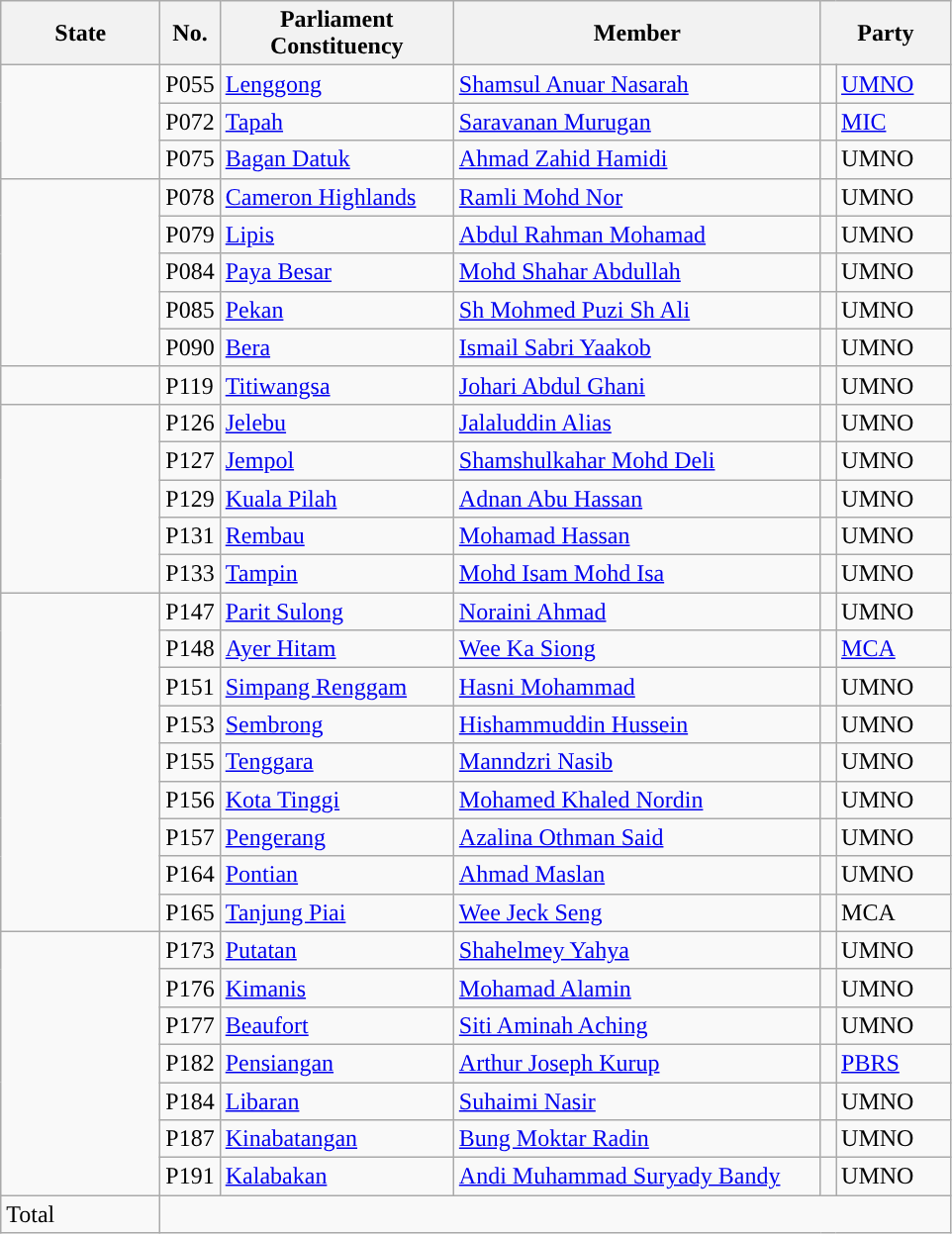<table class ="wikitable sortable">
<tr>
<th style="width:100px;">State</th>
<th style="width:30px;">No.</th>
<th style="width:150px;">Parliament Constituency</th>
<th style="width:240px;">Member</th>
<th style="width:80px;" colspan=2>Party</th>
</tr>
<tr>
<td rowspan=3></td>
<td>P055</td>
<td><a href='#'>Lenggong</a></td>
<td><a href='#'>Shamsul Anuar Nasarah</a></td>
<td></td>
<td><a href='#'>UMNO</a></td>
</tr>
<tr>
<td>P072</td>
<td><a href='#'>Tapah</a></td>
<td><a href='#'>Saravanan Murugan</a></td>
<td></td>
<td><a href='#'>MIC</a></td>
</tr>
<tr>
<td>P075</td>
<td><a href='#'>Bagan Datuk</a></td>
<td><a href='#'>Ahmad Zahid Hamidi</a></td>
<td></td>
<td>UMNO</td>
</tr>
<tr>
<td rowspan=5></td>
<td>P078</td>
<td><a href='#'>Cameron Highlands</a></td>
<td><a href='#'>Ramli Mohd Nor</a></td>
<td></td>
<td>UMNO</td>
</tr>
<tr>
<td>P079</td>
<td><a href='#'>Lipis</a></td>
<td><a href='#'>Abdul Rahman Mohamad</a></td>
<td></td>
<td>UMNO</td>
</tr>
<tr>
<td>P084</td>
<td><a href='#'>Paya Besar</a></td>
<td><a href='#'>Mohd Shahar Abdullah</a></td>
<td></td>
<td>UMNO</td>
</tr>
<tr>
<td>P085</td>
<td><a href='#'>Pekan</a></td>
<td><a href='#'>Sh Mohmed Puzi Sh Ali</a></td>
<td></td>
<td>UMNO</td>
</tr>
<tr>
<td>P090</td>
<td><a href='#'>Bera</a></td>
<td><a href='#'>Ismail Sabri Yaakob</a></td>
<td></td>
<td>UMNO</td>
</tr>
<tr>
<td></td>
<td>P119</td>
<td><a href='#'>Titiwangsa</a></td>
<td><a href='#'>Johari Abdul Ghani</a></td>
<td></td>
<td>UMNO</td>
</tr>
<tr>
<td rowspan=5></td>
<td>P126</td>
<td><a href='#'>Jelebu</a></td>
<td><a href='#'>Jalaluddin Alias</a></td>
<td></td>
<td>UMNO</td>
</tr>
<tr>
<td>P127</td>
<td><a href='#'>Jempol</a></td>
<td><a href='#'>Shamshulkahar Mohd Deli</a></td>
<td></td>
<td>UMNO</td>
</tr>
<tr>
<td>P129</td>
<td><a href='#'>Kuala Pilah</a></td>
<td><a href='#'>Adnan Abu Hassan</a></td>
<td></td>
<td>UMNO</td>
</tr>
<tr>
<td>P131</td>
<td><a href='#'>Rembau</a></td>
<td><a href='#'>Mohamad Hassan</a></td>
<td></td>
<td>UMNO</td>
</tr>
<tr>
<td>P133</td>
<td><a href='#'>Tampin</a></td>
<td><a href='#'>Mohd Isam Mohd Isa</a></td>
<td></td>
<td>UMNO</td>
</tr>
<tr>
<td rowspan="9"></td>
<td>P147</td>
<td><a href='#'>Parit Sulong</a></td>
<td><a href='#'>Noraini Ahmad</a></td>
<td></td>
<td>UMNO</td>
</tr>
<tr>
<td>P148</td>
<td><a href='#'>Ayer Hitam</a></td>
<td><a href='#'>Wee Ka Siong</a></td>
<td></td>
<td><a href='#'>MCA</a></td>
</tr>
<tr>
<td>P151</td>
<td><a href='#'>Simpang Renggam</a></td>
<td><a href='#'>Hasni Mohammad</a></td>
<td></td>
<td>UMNO</td>
</tr>
<tr>
<td>P153</td>
<td><a href='#'>Sembrong</a></td>
<td><a href='#'>Hishammuddin Hussein</a></td>
<td></td>
<td>UMNO</td>
</tr>
<tr>
<td>P155</td>
<td><a href='#'>Tenggara</a></td>
<td><a href='#'>Manndzri Nasib</a></td>
<td></td>
<td>UMNO</td>
</tr>
<tr>
<td>P156</td>
<td><a href='#'>Kota Tinggi</a></td>
<td><a href='#'>Mohamed Khaled Nordin</a></td>
<td></td>
<td>UMNO</td>
</tr>
<tr>
<td>P157</td>
<td><a href='#'>Pengerang</a></td>
<td><a href='#'>Azalina Othman Said</a></td>
<td></td>
<td>UMNO</td>
</tr>
<tr>
<td>P164</td>
<td><a href='#'>Pontian</a></td>
<td><a href='#'>Ahmad Maslan</a></td>
<td></td>
<td>UMNO</td>
</tr>
<tr>
<td>P165</td>
<td><a href='#'>Tanjung Piai</a></td>
<td><a href='#'>Wee Jeck Seng</a></td>
<td></td>
<td>MCA</td>
</tr>
<tr>
<td rowspan=7></td>
<td>P173</td>
<td><a href='#'>Putatan</a></td>
<td><a href='#'>Shahelmey Yahya</a></td>
<td></td>
<td>UMNO</td>
</tr>
<tr>
<td>P176</td>
<td><a href='#'>Kimanis</a></td>
<td><a href='#'>Mohamad Alamin</a></td>
<td></td>
<td>UMNO</td>
</tr>
<tr>
<td>P177</td>
<td><a href='#'>Beaufort</a></td>
<td><a href='#'>Siti Aminah Aching</a></td>
<td></td>
<td>UMNO</td>
</tr>
<tr>
<td>P182</td>
<td><a href='#'>Pensiangan</a></td>
<td><a href='#'>Arthur Joseph Kurup</a></td>
<td></td>
<td><a href='#'>PBRS</a></td>
</tr>
<tr>
<td>P184</td>
<td><a href='#'>Libaran</a></td>
<td><a href='#'>Suhaimi Nasir</a></td>
<td></td>
<td>UMNO</td>
</tr>
<tr>
<td>P187</td>
<td><a href='#'>Kinabatangan</a></td>
<td><a href='#'>Bung Moktar Radin</a></td>
<td></td>
<td>UMNO</td>
</tr>
<tr>
<td>P191</td>
<td><a href='#'>Kalabakan</a></td>
<td><a href='#'>Andi Muhammad Suryady Bandy</a></td>
<td></td>
<td>UMNO</td>
</tr>
<tr>
<td>Total</td>
<td style="width:30px;" colspan=6></td>
</tr>
</table>
